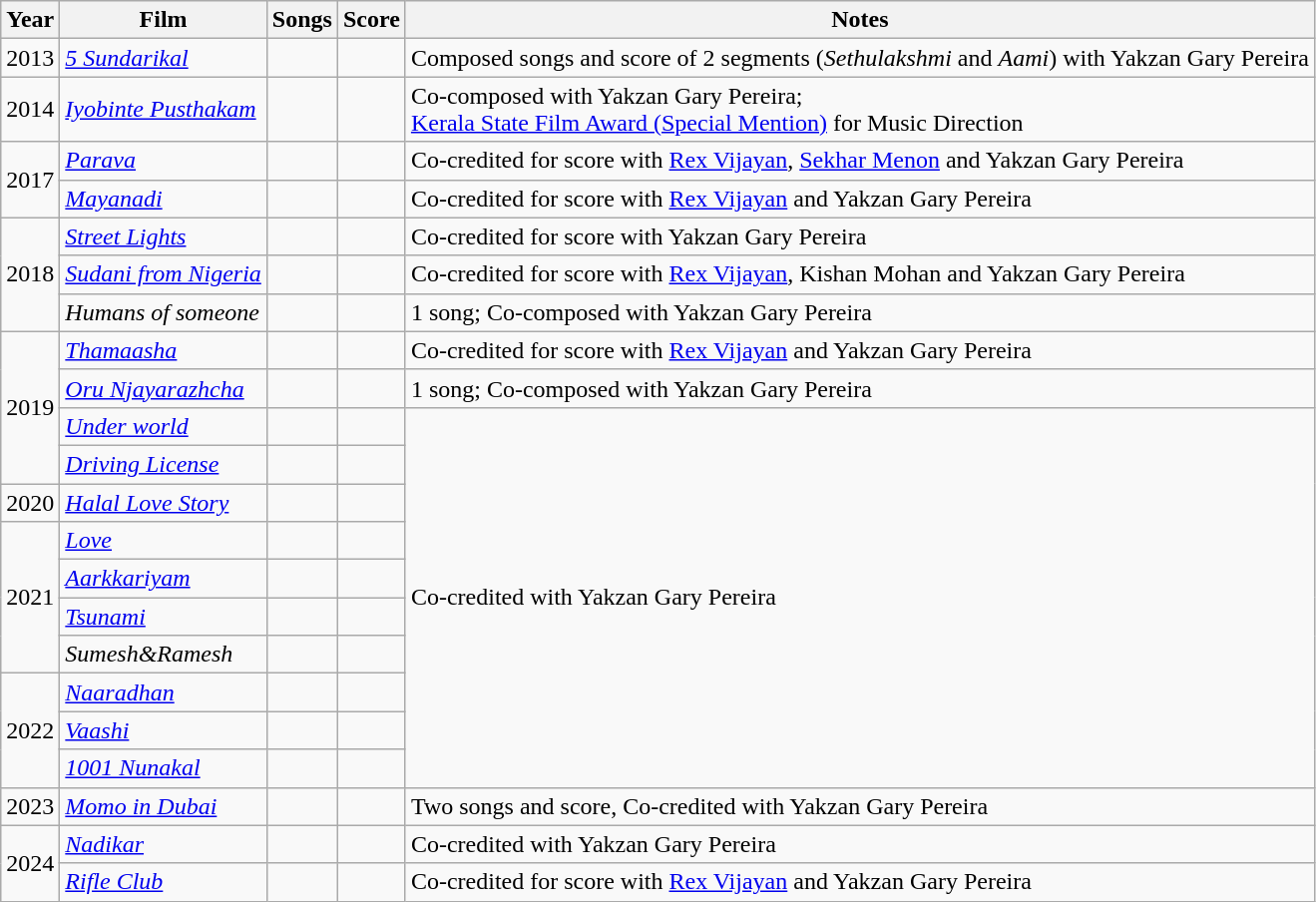<table class="wikitable">
<tr>
<th>Year</th>
<th>Film</th>
<th>Songs</th>
<th>Score</th>
<th>Notes</th>
</tr>
<tr>
<td>2013</td>
<td><em><a href='#'>5 Sundarikal</a></em></td>
<td></td>
<td></td>
<td>Composed songs and score of 2 segments (<em>Sethulakshmi</em> and <em>Aami</em>) with Yakzan Gary Pereira</td>
</tr>
<tr>
<td>2014</td>
<td><em><a href='#'>Iyobinte Pusthakam</a></em></td>
<td></td>
<td></td>
<td>Co-composed with Yakzan Gary Pereira;<br><a href='#'>Kerala State Film Award (Special Mention)</a> for Music Direction</td>
</tr>
<tr>
<td rowspan=2>2017</td>
<td><a href='#'><em>Parava</em></a></td>
<td></td>
<td></td>
<td>Co-credited for score with <a href='#'>Rex Vijayan</a>, <a href='#'>Sekhar Menon</a> and Yakzan Gary Pereira</td>
</tr>
<tr>
<td><em><a href='#'>Mayanadi</a></em></td>
<td></td>
<td></td>
<td>Co-credited for score with <a href='#'>Rex Vijayan</a> and Yakzan Gary Pereira</td>
</tr>
<tr>
<td rowspan=3>2018</td>
<td><a href='#'><em>Street Lights</em></a></td>
<td></td>
<td></td>
<td>Co-credited for score with Yakzan Gary Pereira</td>
</tr>
<tr>
<td><em><a href='#'>Sudani from Nigeria</a></em></td>
<td></td>
<td></td>
<td>Co-credited for score with <a href='#'>Rex Vijayan</a>, Kishan Mohan and Yakzan Gary Pereira</td>
</tr>
<tr>
<td><em>Humans of someone</em></td>
<td></td>
<td></td>
<td>1 song; Co-composed with Yakzan Gary Pereira</td>
</tr>
<tr>
<td rowspan=4>2019</td>
<td><em><a href='#'>Thamaasha</a></em></td>
<td></td>
<td></td>
<td>Co-credited for score with <a href='#'>Rex Vijayan</a> and Yakzan Gary Pereira</td>
</tr>
<tr>
<td><em><a href='#'>Oru Njayarazhcha</a></em></td>
<td></td>
<td></td>
<td>1 song; Co-composed with Yakzan Gary Pereira</td>
</tr>
<tr>
<td><a href='#'><em>Under world</em></a></td>
<td></td>
<td></td>
<td rowspan="10">Co-credited with Yakzan Gary Pereira</td>
</tr>
<tr>
<td><a href='#'><em>Driving License</em></a></td>
<td></td>
<td></td>
</tr>
<tr>
<td>2020</td>
<td><em><a href='#'>Halal Love Story</a></em></td>
<td></td>
<td></td>
</tr>
<tr>
<td rowspan="4">2021</td>
<td><a href='#'><em>Love</em></a></td>
<td></td>
<td></td>
</tr>
<tr>
<td><em><a href='#'>Aarkkariyam</a></em></td>
<td></td>
<td></td>
</tr>
<tr>
<td><a href='#'><em>Tsunami</em></a></td>
<td></td>
<td></td>
</tr>
<tr>
<td><em>Sumesh&Ramesh</em></td>
<td></td>
<td></td>
</tr>
<tr>
<td rowspan="3">2022</td>
<td><a href='#'><em>Naaradhan</em></a></td>
<td></td>
<td></td>
</tr>
<tr>
<td><a href='#'><em>Vaashi</em></a></td>
<td></td>
<td></td>
</tr>
<tr>
<td><em><a href='#'>1001 Nunakal</a></em></td>
<td></td>
<td></td>
</tr>
<tr>
<td>2023</td>
<td><em><a href='#'>Momo in Dubai</a></em></td>
<td></td>
<td></td>
<td>Two songs and score, Co-credited with Yakzan Gary Pereira</td>
</tr>
<tr>
<td rowspan="2">2024</td>
<td><em><a href='#'>Nadikar</a></em></td>
<td></td>
<td></td>
<td>Co-credited with Yakzan Gary Pereira</td>
</tr>
<tr>
<td><a href='#'><em>Rifle Club</em></a></td>
<td></td>
<td></td>
<td>Co-credited for score with <a href='#'>Rex Vijayan</a> and Yakzan Gary Pereira</td>
</tr>
</table>
